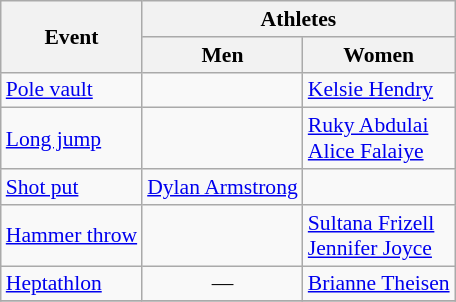<table class=wikitable style="font-size:90%">
<tr>
<th rowspan=2>Event</th>
<th colspan=2>Athletes</th>
</tr>
<tr>
<th>Men</th>
<th>Women</th>
</tr>
<tr>
<td><a href='#'>Pole vault</a></td>
<td></td>
<td><a href='#'>Kelsie Hendry</a></td>
</tr>
<tr>
<td><a href='#'>Long jump</a></td>
<td></td>
<td><a href='#'>Ruky Abdulai</a><br><a href='#'>Alice Falaiye</a></td>
</tr>
<tr>
<td><a href='#'>Shot put</a></td>
<td><a href='#'>Dylan Armstrong</a></td>
<td></td>
</tr>
<tr>
<td><a href='#'>Hammer throw</a></td>
<td></td>
<td><a href='#'>Sultana Frizell</a><br><a href='#'>Jennifer Joyce</a></td>
</tr>
<tr>
<td><a href='#'>Heptathlon</a></td>
<td align=center>—</td>
<td><a href='#'>Brianne Theisen</a></td>
</tr>
<tr>
</tr>
</table>
